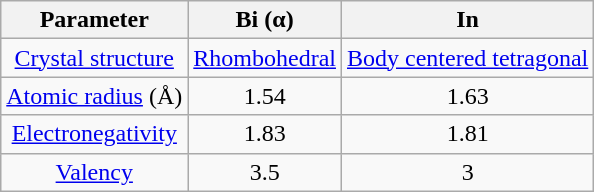<table class="wikitable">
<tr>
<th align=center>Parameter</th>
<th align=center>Bi (α)</th>
<th align=center>In</th>
</tr>
<tr>
<td align=center><a href='#'>Crystal structure</a></td>
<td align=center><a href='#'>Rhombohedral</a></td>
<td align=center><a href='#'>Body centered tetragonal</a></td>
</tr>
<tr>
<td align=center><a href='#'>Atomic radius</a> (Å)</td>
<td align=center>1.54</td>
<td align=center>1.63</td>
</tr>
<tr>
<td align=center><a href='#'>Electronegativity</a></td>
<td align=center>1.83</td>
<td align=center>1.81</td>
</tr>
<tr>
<td align=center><a href='#'>Valency</a></td>
<td align=center>3.5</td>
<td align=center>3</td>
</tr>
</table>
